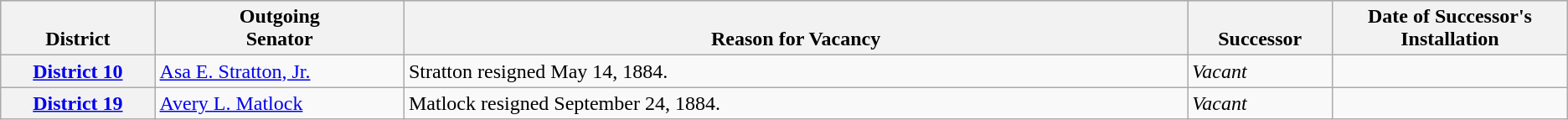<table class="wikitable">
<tr bgcolor="#cccccc" align="center" valign="bottom">
<th>District</th>
<th>Outgoing<br>Senator</th>
<th width="50%">Reason for Vacancy</th>
<th>Successor</th>
<th width="15%">Date of Successor's Installation</th>
</tr>
<tr>
<th><a href='#'>District 10</a></th>
<td><a href='#'>Asa E. Stratton, Jr.</a></td>
<td>Stratton resigned May 14, 1884.</td>
<td><em>Vacant</em></td>
<td></td>
</tr>
<tr>
<th><a href='#'>District 19</a></th>
<td><a href='#'>Avery L. Matlock</a></td>
<td>Matlock resigned September 24, 1884.</td>
<td><em>Vacant</em></td>
<td></td>
</tr>
</table>
